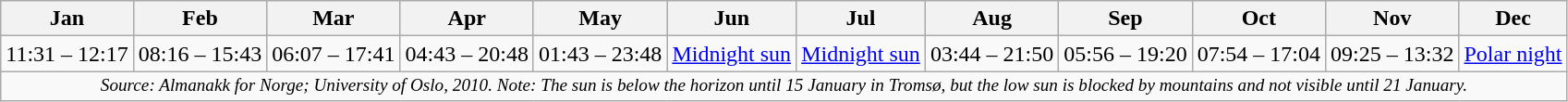<table class="wikitable">
<tr>
<th>Jan</th>
<th>Feb</th>
<th>Mar</th>
<th>Apr</th>
<th>May</th>
<th>Jun</th>
<th>Jul</th>
<th>Aug</th>
<th>Sep</th>
<th>Oct</th>
<th>Nov</th>
<th>Dec</th>
</tr>
<tr>
<td>11:31 – 12:17</td>
<td>08:16 – 15:43</td>
<td>06:07 – 17:41</td>
<td>04:43 – 20:48</td>
<td>01:43 – 23:48</td>
<td><a href='#'>Midnight sun</a></td>
<td><a href='#'>Midnight sun</a></td>
<td>03:44 – 21:50</td>
<td>05:56 – 19:20</td>
<td>07:54 – 17:04</td>
<td>09:25 – 13:32</td>
<td><a href='#'>Polar night</a></td>
</tr>
<tr>
<td colspan="12" style="text-align:center;font-size:80%;"><em>Source: Almanakk for Norge; University of Oslo, 2010. Note: The sun is below the horizon until 15 January in Tromsø, but the low sun is blocked by mountains and not visible until 21 January.</em></td>
</tr>
</table>
